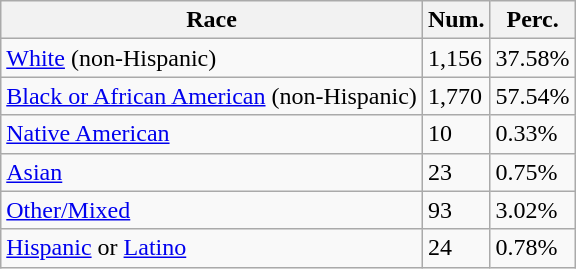<table class="wikitable">
<tr>
<th>Race</th>
<th>Num.</th>
<th>Perc.</th>
</tr>
<tr>
<td><a href='#'>White</a> (non-Hispanic)</td>
<td>1,156</td>
<td>37.58%</td>
</tr>
<tr>
<td><a href='#'>Black or African American</a> (non-Hispanic)</td>
<td>1,770</td>
<td>57.54%</td>
</tr>
<tr>
<td><a href='#'>Native American</a></td>
<td>10</td>
<td>0.33%</td>
</tr>
<tr>
<td><a href='#'>Asian</a></td>
<td>23</td>
<td>0.75%</td>
</tr>
<tr>
<td><a href='#'>Other/Mixed</a></td>
<td>93</td>
<td>3.02%</td>
</tr>
<tr>
<td><a href='#'>Hispanic</a> or <a href='#'>Latino</a></td>
<td>24</td>
<td>0.78%</td>
</tr>
</table>
